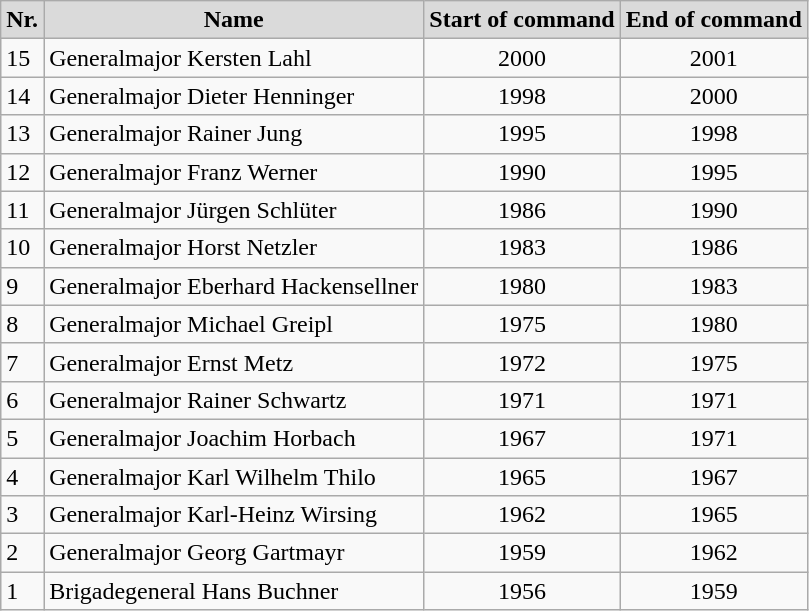<table |  class="wikitable">
<tr>
<th style="background:#dadada"><strong>Nr.</strong></th>
<th style="background:#dadada"><strong>Name</strong></th>
<th style="background:#dadada"><strong>Start of command</strong></th>
<th style="background:#dadada"><strong>End of command</strong></th>
</tr>
<tr>
<td>15</td>
<td>Generalmajor Kersten Lahl</td>
<td align="center">2000</td>
<td align="center">2001</td>
</tr>
<tr>
<td>14</td>
<td>Generalmajor Dieter Henninger</td>
<td align="center">1998</td>
<td align="center">2000</td>
</tr>
<tr>
<td>13</td>
<td>Generalmajor Rainer Jung</td>
<td align="center">1995</td>
<td align="center">1998</td>
</tr>
<tr>
<td>12</td>
<td>Generalmajor Franz Werner</td>
<td align="center">1990</td>
<td align="center">1995</td>
</tr>
<tr>
<td>11</td>
<td>Generalmajor Jürgen Schlüter</td>
<td align="center">1986</td>
<td align="center">1990</td>
</tr>
<tr>
<td>10</td>
<td>Generalmajor Horst Netzler</td>
<td align="center">1983</td>
<td align="center">1986</td>
</tr>
<tr>
<td>9</td>
<td>Generalmajor Eberhard Hackensellner</td>
<td align="center">1980</td>
<td align="center">1983</td>
</tr>
<tr>
<td>8</td>
<td>Generalmajor Michael Greipl</td>
<td align="center">1975</td>
<td align="center">1980</td>
</tr>
<tr>
<td>7</td>
<td>Generalmajor Ernst Metz</td>
<td align="center">1972</td>
<td align="center">1975</td>
</tr>
<tr>
<td>6</td>
<td>Generalmajor Rainer Schwartz</td>
<td align="center">1971</td>
<td align="center">1971</td>
</tr>
<tr>
<td>5</td>
<td>Generalmajor Joachim Horbach</td>
<td align="center">1967</td>
<td align="center">1971</td>
</tr>
<tr>
<td>4</td>
<td>Generalmajor Karl Wilhelm Thilo</td>
<td align="center">1965</td>
<td align="center">1967</td>
</tr>
<tr>
<td>3</td>
<td>Generalmajor Karl-Heinz Wirsing</td>
<td align="center">1962</td>
<td align="center">1965</td>
</tr>
<tr>
<td>2</td>
<td>Generalmajor Georg Gartmayr</td>
<td align="center">1959</td>
<td align="center">1962</td>
</tr>
<tr>
<td>1</td>
<td>Brigadegeneral Hans Buchner</td>
<td align="center">1956</td>
<td align="center">1959</td>
</tr>
</table>
